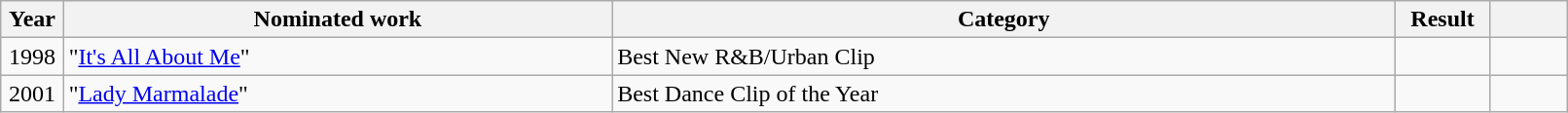<table class="wikitable plainrowheaders" style="width:85%;">
<tr>
<th scope="col" style="width:4%;">Year</th>
<th scope="col" style="width:35%;">Nominated work</th>
<th scope="col" style="width:50%;">Category</th>
<th scope="col" style="width:6%;">Result</th>
<th scope="col" style="width:6%;"></th>
</tr>
<tr>
<td align="center">1998</td>
<td>"<a href='#'>It's All About Me</a>"</td>
<td>Best New R&B/Urban Clip</td>
<td></td>
<td></td>
</tr>
<tr>
<td align="center">2001</td>
<td>"<a href='#'>Lady Marmalade</a>"</td>
<td>Best Dance Clip of the Year</td>
<td></td>
<td></td>
</tr>
</table>
